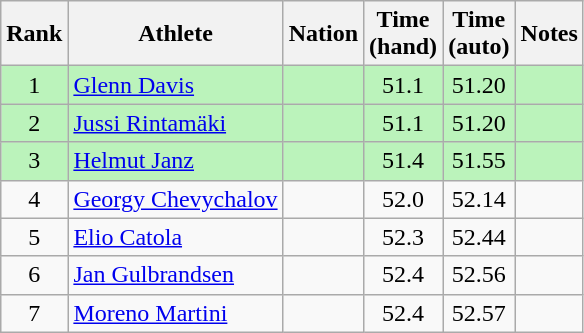<table class="wikitable sortable" style="text-align:center">
<tr>
<th>Rank</th>
<th>Athlete</th>
<th>Nation</th>
<th>Time<br>(hand)</th>
<th>Time<br>(auto)</th>
<th>Notes</th>
</tr>
<tr bgcolor=bbf3bb>
<td>1</td>
<td align=left><a href='#'>Glenn Davis</a></td>
<td align=left></td>
<td>51.1</td>
<td>51.20</td>
<td></td>
</tr>
<tr bgcolor=bbf3bb>
<td>2</td>
<td align=left><a href='#'>Jussi Rintamäki</a></td>
<td align=left></td>
<td>51.1</td>
<td>51.20</td>
<td></td>
</tr>
<tr bgcolor=bbf3bb>
<td>3</td>
<td align=left><a href='#'>Helmut Janz</a></td>
<td align=left></td>
<td>51.4</td>
<td>51.55</td>
<td></td>
</tr>
<tr>
<td>4</td>
<td align=left><a href='#'>Georgy Chevychalov</a></td>
<td align=left></td>
<td>52.0</td>
<td>52.14</td>
<td></td>
</tr>
<tr>
<td>5</td>
<td align=left><a href='#'>Elio Catola</a></td>
<td align=left></td>
<td>52.3</td>
<td>52.44</td>
<td></td>
</tr>
<tr>
<td>6</td>
<td align=left><a href='#'>Jan Gulbrandsen</a></td>
<td align=left></td>
<td>52.4</td>
<td>52.56</td>
<td></td>
</tr>
<tr>
<td>7</td>
<td align=left><a href='#'>Moreno Martini</a></td>
<td align=left></td>
<td>52.4</td>
<td>52.57</td>
<td></td>
</tr>
</table>
